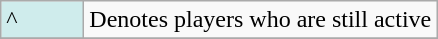<table class="wikitable">
<tr>
<td style="background-color:#CFECEC; width:3em">^</td>
<td>Denotes players who are still active</td>
</tr>
<tr>
</tr>
</table>
